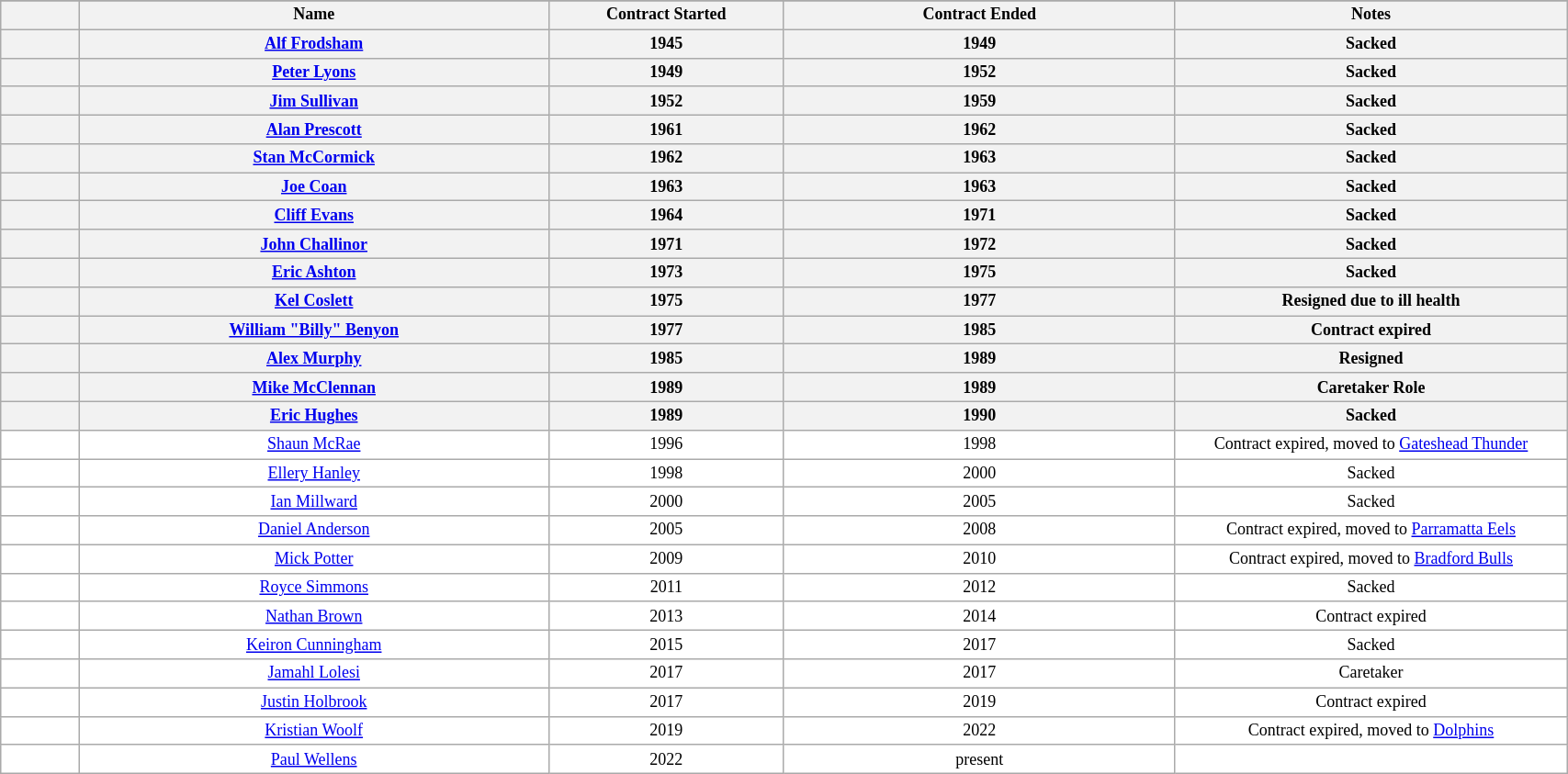<table class="wikitable sortable" width="90%" style="font-size:75%">
<tr bgcolor="#efefef">
</tr>
<tr bgcolor="#efefef">
<th width=5%></th>
<th width=30%>Name</th>
<th !width=25%>Contract Started</th>
<th width=25%>Contract Ended</th>
<th width=25%>Notes</th>
</tr>
<tr bgcolor=#FFFFFF>
<th width=5%></th>
<th width=30%><a href='#'>Alf Frodsham</a></th>
<th !width=25%>1945</th>
<th width=25%>1949</th>
<th width=25%>Sacked</th>
</tr>
<tr bgcolor=#FFFFFF>
<th width=5%></th>
<th width=30%><a href='#'>Peter Lyons</a></th>
<th !width=25%>1949</th>
<th width=25%>1952</th>
<th width=25%>Sacked</th>
</tr>
<tr bgcolor=#FFFFFF>
<th width=5%></th>
<th width=30%><a href='#'>Jim Sullivan</a></th>
<th !width=25%>1952</th>
<th width=25%>1959</th>
<th width=25%>Sacked</th>
</tr>
<tr bgcolor=#FFFFFF>
<th width=5%></th>
<th width=30%><a href='#'>Alan Prescott</a></th>
<th !width=25%>1961</th>
<th width=25%>1962</th>
<th width=25%>Sacked</th>
</tr>
<tr bgcolor=#FFFFFF>
<th width=5%></th>
<th width=30%><a href='#'>Stan McCormick</a></th>
<th !width=25%>1962</th>
<th width=25%>1963</th>
<th width=25%>Sacked</th>
</tr>
<tr bgcolor=#FFFFFF>
<th width=5%></th>
<th width=30%><a href='#'>Joe Coan</a></th>
<th !width=25%>1963</th>
<th width=25%>1963</th>
<th width=25%>Sacked</th>
</tr>
<tr bgcolor=#FFFFFF>
<th width=5%></th>
<th width=30%><a href='#'>Cliff Evans</a></th>
<th !width=25%>1964</th>
<th width=25%>1971</th>
<th width=25%>Sacked</th>
</tr>
<tr bgcolor=#FFFFFF>
<th width=5%></th>
<th width=30%><a href='#'>John Challinor</a></th>
<th !width=25%>1971</th>
<th width=25%>1972</th>
<th width=25%>Sacked</th>
</tr>
<tr bgcolor=#FFFFFF>
<th width=5%></th>
<th width=30%><a href='#'>Eric Ashton</a></th>
<th !width=25%>1973</th>
<th width=25%>1975</th>
<th width=25%>Sacked</th>
</tr>
<tr bgcolor=#FFFFFF>
<th width=5%></th>
<th width=30%><a href='#'>Kel Coslett</a></th>
<th !width=25%>1975</th>
<th width=25%>1977</th>
<th width=25%>Resigned due to ill health</th>
</tr>
<tr bgcolor=#FFFFFF>
<th width=5%></th>
<th width=30%><a href='#'>William "Billy" Benyon</a></th>
<th !width=25%>1977</th>
<th width=25%>1985</th>
<th width=25%>Contract expired</th>
</tr>
<tr bgcolor=#FFFFFF>
<th width=5%></th>
<th width=30%><a href='#'>Alex Murphy</a></th>
<th !width=25%>1985</th>
<th width=25%>1989</th>
<th width=25%>Resigned</th>
</tr>
<tr bgcolor=#FFFFFF>
<th width=5%></th>
<th width=30%><a href='#'>Mike McClennan</a></th>
<th !width=25%>1989</th>
<th width=25%>1989</th>
<th width=25%>Caretaker Role</th>
</tr>
<tr bgcolor=#FFFFFF>
<th width=5%></th>
<th width=30%><a href='#'>Eric Hughes</a></th>
<th !width=25%>1989</th>
<th width=25%>1990</th>
<th width=25%>Sacked</th>
</tr>
<tr bgcolor=#FFFFFF>
<td align=center></td>
<td align=center><a href='#'>Shaun McRae</a></td>
<td align=center>1996</td>
<td align=center>1998</td>
<td align=center>Contract expired, moved to <a href='#'>Gateshead Thunder</a></td>
</tr>
<tr bgcolor=#FFFFFF>
<td align=center></td>
<td align=center><a href='#'>Ellery Hanley</a></td>
<td align=center>1998</td>
<td align=center>2000</td>
<td align=center>Sacked</td>
</tr>
<tr bgcolor=#FFFFFF>
<td align=center></td>
<td align=center><a href='#'>Ian Millward</a></td>
<td align=center>2000</td>
<td align=center>2005</td>
<td align=center>Sacked</td>
</tr>
<tr bgcolor=#FFFFFF>
<td align=center></td>
<td align=center><a href='#'>Daniel Anderson</a></td>
<td align=center>2005</td>
<td align=center>2008</td>
<td align=center>Contract expired, moved to <a href='#'>Parramatta Eels</a></td>
</tr>
<tr bgcolor=#FFFFFF>
<td align=center></td>
<td align=center><a href='#'>Mick Potter</a></td>
<td align=center>2009</td>
<td align=center>2010</td>
<td align=center>Contract expired, moved to <a href='#'>Bradford Bulls</a></td>
</tr>
<tr bgcolor=#FFFFFF>
<td align=center></td>
<td align=center><a href='#'>Royce Simmons</a></td>
<td align=center>2011</td>
<td align=center>2012</td>
<td align=center>Sacked</td>
</tr>
<tr bgcolor=#FFFFFF>
<td align=center></td>
<td align=center><a href='#'>Nathan Brown</a></td>
<td align=center>2013</td>
<td align=center>2014</td>
<td align=center>Contract expired</td>
</tr>
<tr bgcolor=#FFFFFF>
<td align=center></td>
<td align=center><a href='#'>Keiron Cunningham</a></td>
<td align=center>2015</td>
<td align=center>2017</td>
<td align=center>Sacked</td>
</tr>
<tr bgcolor=#FFFFFF>
<td align=center></td>
<td align=center><a href='#'>Jamahl Lolesi</a></td>
<td align=center>2017</td>
<td align=center>2017</td>
<td align=center>Caretaker</td>
</tr>
<tr bgcolor=#FFFFFF>
<td align=center></td>
<td align=center><a href='#'>Justin Holbrook</a></td>
<td align=center>2017</td>
<td align=center>2019</td>
<td align=center>Contract expired</td>
</tr>
<tr bgcolor=#FFFFFF>
<td align=center></td>
<td align=center><a href='#'>Kristian Woolf</a></td>
<td align=center>2019</td>
<td align=center>2022</td>
<td align=center>Contract expired, moved to <a href='#'>Dolphins</a></td>
</tr>
<tr bgcolor=#FFFFFF>
<td align=center></td>
<td align=center><a href='#'>Paul Wellens</a></td>
<td align=center>2022</td>
<td align=center>present</td>
<td align=center></td>
</tr>
</table>
